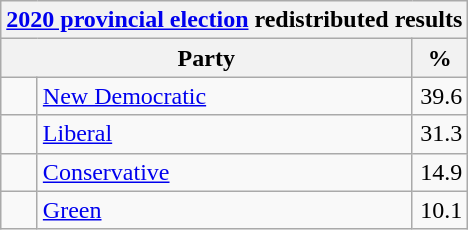<table class="wikitable">
<tr>
<th colspan="4"><a href='#'>2020 provincial election</a> redistributed results</th>
</tr>
<tr>
<th bgcolor="#DDDDFF" width="130px" colspan="2">Party</th>
<th bgcolor="#DDDDFF" width="30px">%</th>
</tr>
<tr>
<td> </td>
<td><a href='#'>New Democratic</a></td>
<td align=right>39.6</td>
</tr>
<tr>
<td> </td>
<td><a href='#'>Liberal</a></td>
<td align=right>31.3</td>
</tr>
<tr>
<td> </td>
<td><a href='#'>Conservative</a></td>
<td align=right>14.9</td>
</tr>
<tr>
<td> </td>
<td><a href='#'>Green</a></td>
<td align=right>10.1</td>
</tr>
</table>
